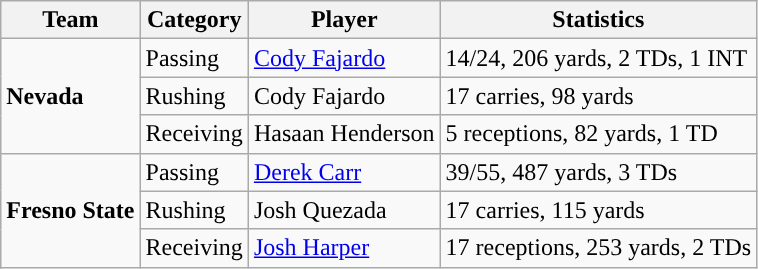<table class="wikitable" style="float: left;">
<tr>
<th>Team</th>
<th>Category</th>
<th>Player</th>
<th>Statistics</th>
</tr>
<tr>
<td rowspan=3><strong>Nevada</strong></td>
<td>Passing</td>
<td><a href='#'>Cody Fajardo</a></td>
<td>14/24, 206 yards, 2 TDs, 1 INT</td>
</tr>
<tr>
<td>Rushing</td>
<td>Cody Fajardo</td>
<td>17 carries, 98 yards</td>
</tr>
<tr>
<td>Receiving</td>
<td>Hasaan Henderson</td>
<td>5 receptions, 82 yards, 1 TD</td>
</tr>
<tr>
<td rowspan=3><strong>Fresno State</strong></td>
<td>Passing</td>
<td><a href='#'>Derek Carr</a></td>
<td>39/55, 487 yards, 3 TDs</td>
</tr>
<tr>
<td>Rushing</td>
<td>Josh Quezada</td>
<td>17 carries, 115 yards</td>
</tr>
<tr>
<td>Receiving</td>
<td><a href='#'>Josh Harper</a></td>
<td>17 receptions, 253 yards, 2 TDs</td>
</tr>
</table>
